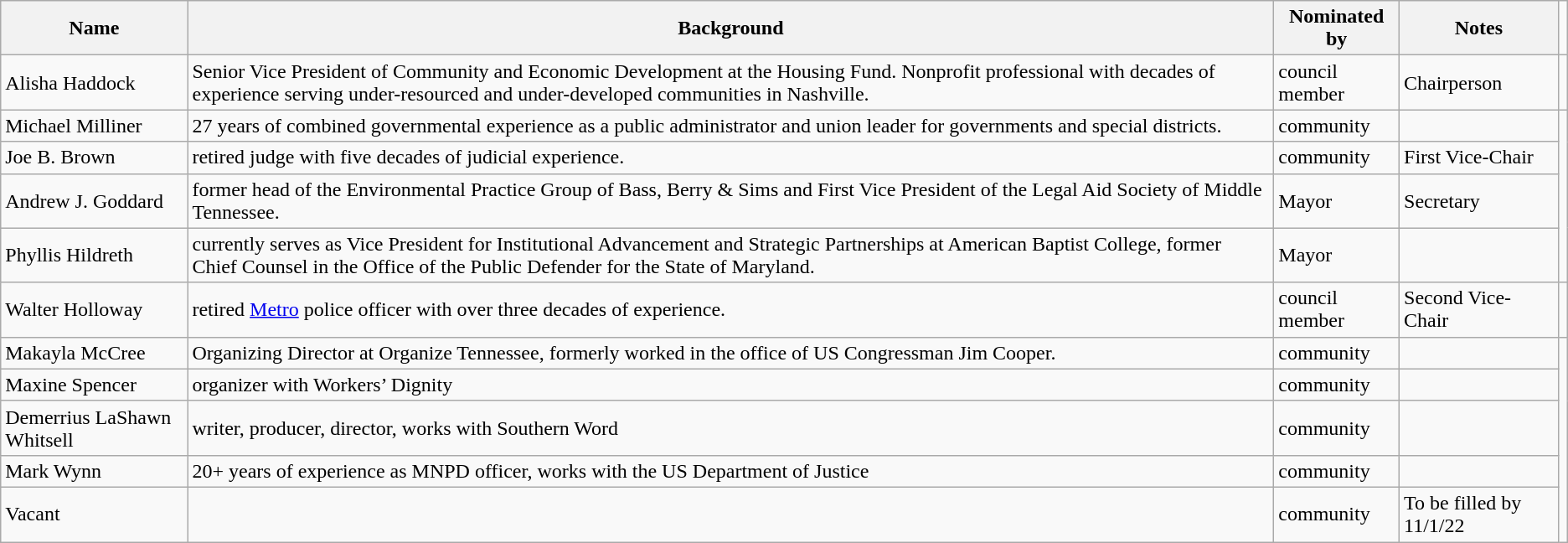<table class="wikitable">
<tr>
<th>Name</th>
<th>Background</th>
<th>Nominated by</th>
<th>Notes</th>
</tr>
<tr>
<td>Alisha Haddock</td>
<td>Senior Vice President of Community and Economic Development at the Housing Fund.  Nonprofit professional with decades of experience serving under-resourced and under-developed communities in Nashville. </td>
<td>council member</td>
<td>Chairperson</td>
<td></td>
</tr>
<tr>
<td>Michael Milliner</td>
<td>27 years of combined governmental experience as a public administrator and union leader for governments and special districts.</td>
<td>community</td>
<td></td>
</tr>
<tr>
<td>Joe B. Brown</td>
<td>retired judge with five decades of judicial experience.</td>
<td>community</td>
<td>First Vice-Chair</td>
</tr>
<tr>
<td>Andrew J. Goddard</td>
<td>former head of the Environmental Practice Group of Bass, Berry & Sims and First Vice President of the Legal Aid Society of Middle Tennessee.</td>
<td>Mayor</td>
<td>Secretary</td>
</tr>
<tr>
<td>Phyllis Hildreth</td>
<td>currently serves as Vice President for Institutional Advancement and Strategic Partnerships at American Baptist College, former Chief Counsel in the Office of the Public Defender for the State of Maryland.</td>
<td>Mayor</td>
<td></td>
</tr>
<tr>
<td>Walter Holloway</td>
<td>retired <a href='#'>Metro</a> police officer with over three decades of experience.</td>
<td>council member</td>
<td>Second Vice-Chair</td>
<td></td>
</tr>
<tr>
<td>Makayla McCree</td>
<td>Organizing Director at Organize Tennessee, formerly worked in the office of US Congressman Jim Cooper.</td>
<td>community</td>
<td></td>
</tr>
<tr>
<td>Maxine Spencer</td>
<td>organizer with Workers’ Dignity</td>
<td>community</td>
<td></td>
</tr>
<tr>
<td>Demerrius LaShawn Whitsell</td>
<td>writer, producer, director, works with Southern Word</td>
<td>community</td>
<td></td>
</tr>
<tr>
<td>Mark Wynn</td>
<td>20+ years of experience as MNPD officer, works with the US Department of Justice</td>
<td>community</td>
<td></td>
</tr>
<tr>
<td>Vacant</td>
<td></td>
<td>community</td>
<td>To be filled by 11/1/22</td>
</tr>
</table>
